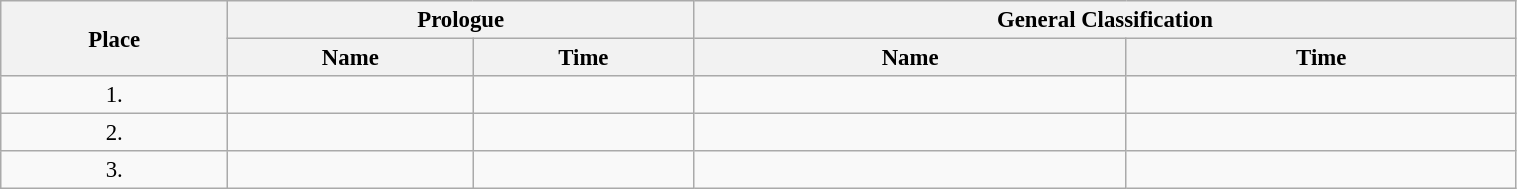<table class=wikitable style="font-size:95%" width="80%">
<tr>
<th rowspan="2">Place</th>
<th colspan="2">Prologue</th>
<th colspan="2">General Classification</th>
</tr>
<tr>
<th>Name</th>
<th>Time</th>
<th>Name</th>
<th>Time</th>
</tr>
<tr>
<td align="center">1.</td>
<td></td>
<td></td>
<td></td>
<td></td>
</tr>
<tr>
<td align="center">2.</td>
<td></td>
<td></td>
<td></td>
<td></td>
</tr>
<tr>
<td align="center">3.</td>
<td></td>
<td></td>
<td></td>
<td></td>
</tr>
</table>
